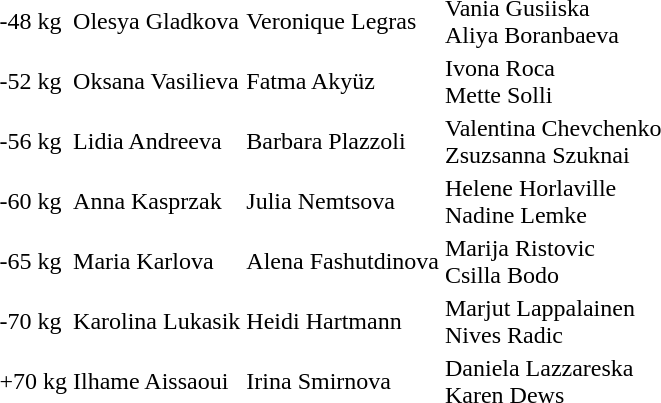<table>
<tr>
<td>-48 kg</td>
<td>Olesya Gladkova </td>
<td>Veronique Legras </td>
<td>Vania Gusiiska <br>Aliya Boranbaeva </td>
</tr>
<tr>
<td>-52 kg</td>
<td>Oksana Vasilieva </td>
<td>Fatma Akyüz </td>
<td>Ivona Roca <br>Mette Solli </td>
</tr>
<tr>
<td>-56 kg</td>
<td>Lidia Andreeva </td>
<td>Barbara Plazzoli </td>
<td>Valentina Chevchenko <br>Zsuzsanna Szuknai </td>
</tr>
<tr>
<td>-60 kg</td>
<td>Anna Kasprzak </td>
<td>Julia Nemtsova </td>
<td>Helene Horlaville <br>Nadine Lemke </td>
</tr>
<tr>
<td>-65 kg</td>
<td>Maria Karlova </td>
<td>Alena Fashutdinova </td>
<td>Marija Ristovic <br>Csilla Bodo </td>
</tr>
<tr>
<td>-70 kg</td>
<td>Karolina Lukasik </td>
<td>Heidi Hartmann </td>
<td>Marjut Lappalainen <br>Nives Radic </td>
</tr>
<tr>
<td>+70 kg</td>
<td>Ilhame Aissaoui </td>
<td>Irina Smirnova </td>
<td>Daniela Lazzareska <br>Karen Dews </td>
</tr>
<tr>
</tr>
</table>
